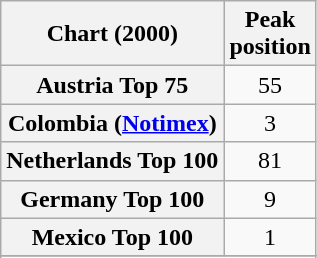<table class="wikitable plainrowheaders sortable">
<tr>
<th>Chart (2000)</th>
<th>Peak<br>position</th>
</tr>
<tr>
<th scope="row">Austria Top 75</th>
<td style="text-align:center;">55</td>
</tr>
<tr>
<th scope="row">Colombia (<a href='#'>Notimex</a>)</th>
<td style="text-align:center;">3</td>
</tr>
<tr>
<th scope="row">Netherlands Top 100</th>
<td style="text-align:center;">81</td>
</tr>
<tr>
<th scope="row">Germany Top 100</th>
<td style="text-align:center;">9</td>
</tr>
<tr>
<th scope="row">Mexico Top 100</th>
<td style="text-align:center;">1</td>
</tr>
<tr>
</tr>
<tr>
</tr>
<tr>
</tr>
<tr>
</tr>
</table>
